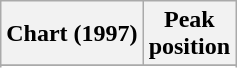<table class="wikitable sortable plainrowheaders" style="text-align:center">
<tr>
<th scope="col">Chart (1997)</th>
<th scope="col">Peak<br>position</th>
</tr>
<tr>
</tr>
<tr>
</tr>
</table>
